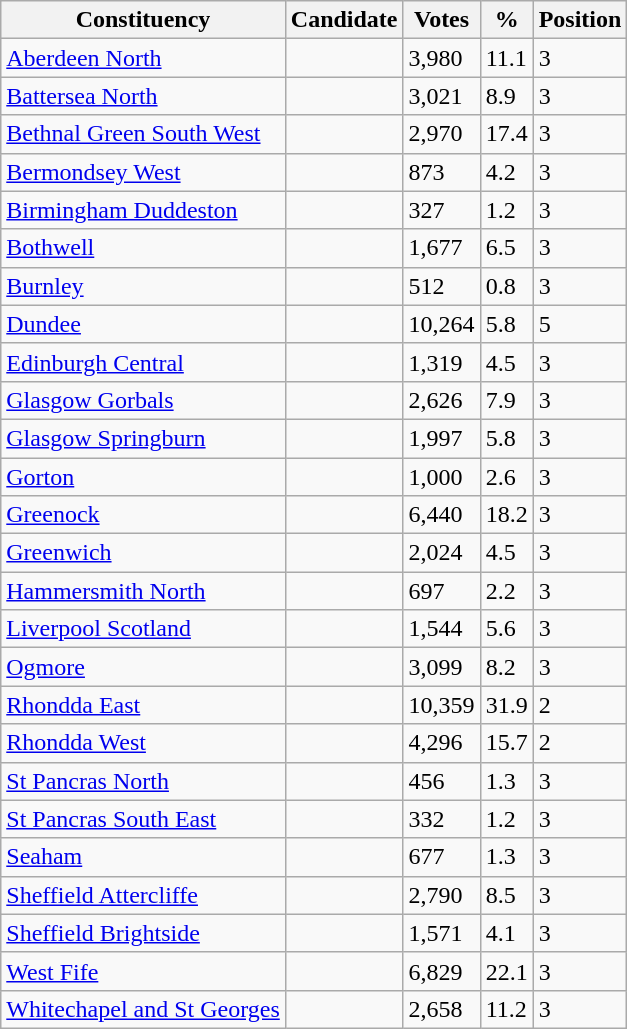<table class="wikitable sortable">
<tr>
<th>Constituency</th>
<th>Candidate</th>
<th>Votes</th>
<th>%</th>
<th>Position</th>
</tr>
<tr>
<td><a href='#'>Aberdeen North</a></td>
<td></td>
<td>3,980</td>
<td>11.1</td>
<td>3</td>
</tr>
<tr>
<td><a href='#'>Battersea North</a></td>
<td></td>
<td>3,021</td>
<td>8.9</td>
<td>3</td>
</tr>
<tr>
<td><a href='#'>Bethnal Green South West</a></td>
<td></td>
<td>2,970</td>
<td>17.4</td>
<td>3</td>
</tr>
<tr>
<td><a href='#'>Bermondsey West</a></td>
<td></td>
<td>873</td>
<td>4.2</td>
<td>3</td>
</tr>
<tr>
<td><a href='#'>Birmingham Duddeston</a></td>
<td></td>
<td>327</td>
<td>1.2</td>
<td>3</td>
</tr>
<tr>
<td><a href='#'>Bothwell</a></td>
<td></td>
<td>1,677</td>
<td>6.5</td>
<td>3</td>
</tr>
<tr>
<td><a href='#'>Burnley</a></td>
<td></td>
<td>512</td>
<td>0.8</td>
<td>3</td>
</tr>
<tr>
<td><a href='#'>Dundee</a></td>
<td></td>
<td>10,264</td>
<td>5.8</td>
<td>5</td>
</tr>
<tr>
<td><a href='#'>Edinburgh Central</a></td>
<td></td>
<td>1,319</td>
<td>4.5</td>
<td>3</td>
</tr>
<tr>
<td><a href='#'>Glasgow Gorbals</a></td>
<td></td>
<td>2,626</td>
<td>7.9</td>
<td>3</td>
</tr>
<tr>
<td><a href='#'>Glasgow Springburn</a></td>
<td></td>
<td>1,997</td>
<td>5.8</td>
<td>3</td>
</tr>
<tr>
<td><a href='#'>Gorton</a></td>
<td></td>
<td>1,000</td>
<td>2.6</td>
<td>3</td>
</tr>
<tr>
<td><a href='#'>Greenock</a></td>
<td></td>
<td>6,440</td>
<td>18.2</td>
<td>3</td>
</tr>
<tr>
<td><a href='#'>Greenwich</a></td>
<td></td>
<td>2,024</td>
<td>4.5</td>
<td>3</td>
</tr>
<tr>
<td><a href='#'>Hammersmith North</a></td>
<td></td>
<td>697</td>
<td>2.2</td>
<td>3</td>
</tr>
<tr>
<td><a href='#'>Liverpool Scotland</a></td>
<td></td>
<td>1,544</td>
<td>5.6</td>
<td>3</td>
</tr>
<tr>
<td><a href='#'>Ogmore</a></td>
<td></td>
<td>3,099</td>
<td>8.2</td>
<td>3</td>
</tr>
<tr>
<td><a href='#'>Rhondda East</a></td>
<td></td>
<td>10,359</td>
<td>31.9</td>
<td>2</td>
</tr>
<tr>
<td><a href='#'>Rhondda West</a></td>
<td></td>
<td>4,296</td>
<td>15.7</td>
<td>2</td>
</tr>
<tr>
<td><a href='#'>St Pancras North</a></td>
<td></td>
<td>456</td>
<td>1.3</td>
<td>3</td>
</tr>
<tr>
<td><a href='#'>St Pancras South East</a></td>
<td></td>
<td>332</td>
<td>1.2</td>
<td>3</td>
</tr>
<tr>
<td><a href='#'>Seaham</a></td>
<td></td>
<td>677</td>
<td>1.3</td>
<td>3</td>
</tr>
<tr>
<td><a href='#'>Sheffield Attercliffe</a></td>
<td></td>
<td>2,790</td>
<td>8.5</td>
<td>3</td>
</tr>
<tr>
<td><a href='#'>Sheffield Brightside</a></td>
<td></td>
<td>1,571</td>
<td>4.1</td>
<td>3</td>
</tr>
<tr>
<td><a href='#'>West Fife</a></td>
<td></td>
<td>6,829</td>
<td>22.1</td>
<td>3</td>
</tr>
<tr>
<td><a href='#'>Whitechapel and St Georges</a></td>
<td></td>
<td>2,658</td>
<td>11.2</td>
<td>3</td>
</tr>
</table>
